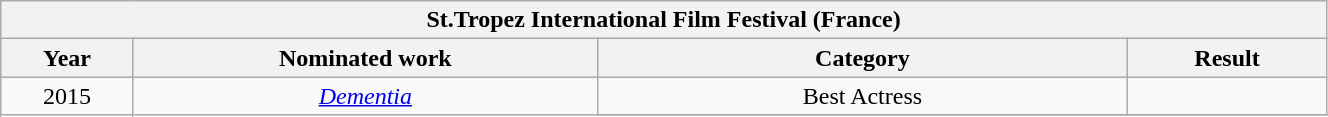<table width="70%" class="wikitable sortable">
<tr>
<th colspan="4" align="center">St.Tropez International Film Festival (France)</th>
</tr>
<tr>
<th width="10%">Year</th>
<th width="35%">Nominated work</th>
<th width="40%">Category</th>
<th width="15%">Result</th>
</tr>
<tr>
<td rowspan = 2 align="center">2015</td>
<td rowspan = 2 align="center"><em><a href='#'>Dementia</a></em></td>
<td align="center">Best Actress</td>
<td></td>
</tr>
<tr>
</tr>
</table>
